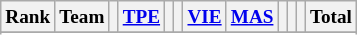<table class="wikitable" style="font-size:80%; text-align:center">
<tr>
<th>Rank</th>
<th>Team</th>
<th></th>
<th><a href='#'>TPE</a></th>
<th></th>
<th></th>
<th><a href='#'>VIE</a></th>
<th><a href='#'>MAS</a></th>
<th></th>
<th></th>
<th></th>
<th>Total</th>
</tr>
<tr>
</tr>
<tr>
</tr>
<tr>
</tr>
<tr>
</tr>
<tr>
</tr>
<tr>
</tr>
<tr>
</tr>
<tr>
</tr>
</table>
